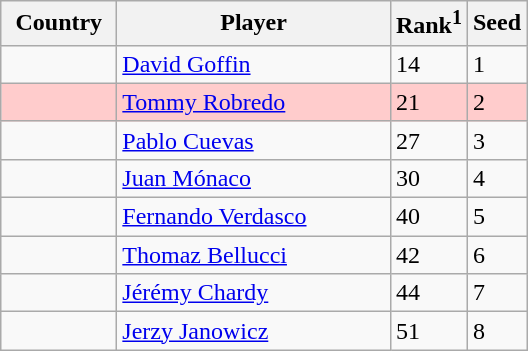<table class="sortable wikitable">
<tr>
<th width="70">Country</th>
<th width="175">Player</th>
<th>Rank<sup>1</sup></th>
<th>Seed</th>
</tr>
<tr>
<td></td>
<td><a href='#'>David Goffin</a></td>
<td>14</td>
<td>1</td>
</tr>
<tr style="background:#fcc;">
<td></td>
<td><a href='#'>Tommy Robredo</a></td>
<td>21</td>
<td>2</td>
</tr>
<tr>
<td></td>
<td><a href='#'>Pablo Cuevas</a></td>
<td>27</td>
<td>3</td>
</tr>
<tr>
<td></td>
<td><a href='#'>Juan Mónaco</a></td>
<td>30</td>
<td>4</td>
</tr>
<tr>
<td></td>
<td><a href='#'>Fernando Verdasco</a></td>
<td>40</td>
<td>5</td>
</tr>
<tr>
<td></td>
<td><a href='#'>Thomaz Bellucci</a></td>
<td>42</td>
<td>6</td>
</tr>
<tr>
<td></td>
<td><a href='#'>Jérémy Chardy</a></td>
<td>44</td>
<td>7</td>
</tr>
<tr>
<td></td>
<td><a href='#'>Jerzy Janowicz</a></td>
<td>51</td>
<td>8</td>
</tr>
</table>
